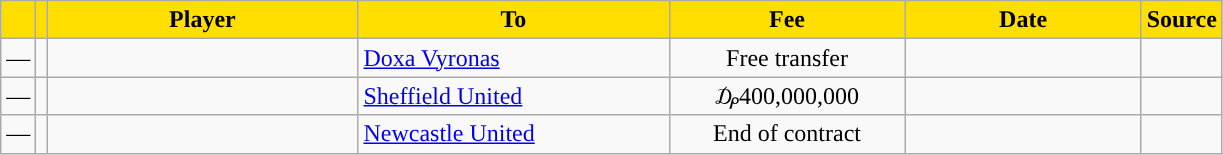<table class="wikitable sortable">
<tr>
<th style="background:#FFDE00"></th>
<th style="background:#FFDE00"></th>
<th width=200 style="background:#FFDE00">Player</th>
<th width=200 style="background:#FFDE00">To</th>
<th width=150 style="background:#FFDE00">Fee</th>
<th width=150 style="background:#FFDE00">Date</th>
<th style="background:#FFDE00">Source</th>
</tr>
<tr>
<td align=center>—</td>
<td align=center></td>
<td></td>
<td> <a href='#'>Doxa Vyronas</a></td>
<td align=center>Free transfer</td>
<td align=center></td>
<td align=center></td>
</tr>
<tr>
<td align=center>—</td>
<td align=center></td>
<td></td>
<td> <a href='#'>Sheffield United</a></td>
<td align=center>₯400,000,000</td>
<td align=center></td>
<td align=center></td>
</tr>
<tr>
<td align=center>—</td>
<td align=center></td>
<td></td>
<td> <a href='#'>Newcastle United</a></td>
<td align=center>End of contract</td>
<td align=center></td>
<td align=center></td>
</tr>
</table>
